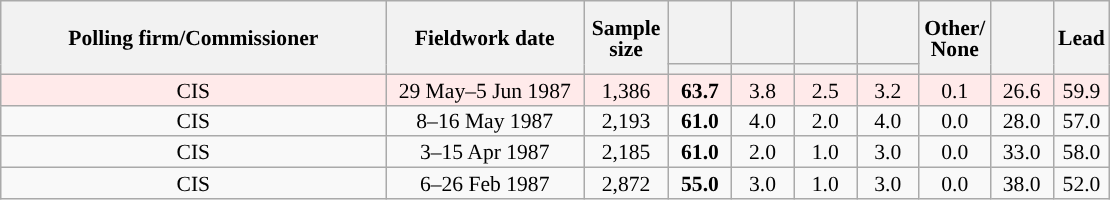<table class="wikitable collapsible collapsed" style="text-align:center; font-size:90%; line-height:14px;">
<tr style="height:42px;">
<th style="width:250px;" rowspan="2">Polling firm/Commissioner</th>
<th style="width:125px;" rowspan="2">Fieldwork date</th>
<th style="width:50px;" rowspan="2">Sample size</th>
<th style="width:35px;"></th>
<th style="width:35px;"></th>
<th style="width:35px;"></th>
<th style="width:35px;"></th>
<th style="width:35px;" rowspan="2">Other/<br>None</th>
<th style="width:35px;" rowspan="2"></th>
<th style="width:30px;" rowspan="2">Lead</th>
</tr>
<tr>
<th style="color:inherit;background:"></th>
<th style="color:inherit;background:"></th>
<th style="color:inherit;background:"></th>
<th style="color:inherit;background:"></th>
</tr>
<tr style="background:#FFEAEA;">
<td>CIS</td>
<td>29 May–5 Jun 1987</td>
<td>1,386</td>
<td><strong>63.7</strong></td>
<td>3.8</td>
<td>2.5</td>
<td>3.2</td>
<td>0.1</td>
<td>26.6</td>
<td style="background:">59.9</td>
</tr>
<tr>
<td>CIS</td>
<td>8–16 May 1987</td>
<td>2,193</td>
<td><strong>61.0</strong></td>
<td>4.0</td>
<td>2.0</td>
<td>4.0</td>
<td>0.0</td>
<td>28.0</td>
<td style="background:">57.0</td>
</tr>
<tr>
<td>CIS</td>
<td>3–15 Apr 1987</td>
<td>2,185</td>
<td><strong>61.0</strong></td>
<td>2.0</td>
<td>1.0</td>
<td>3.0</td>
<td>0.0</td>
<td>33.0</td>
<td style="background:">58.0</td>
</tr>
<tr>
<td>CIS</td>
<td>6–26 Feb 1987</td>
<td>2,872</td>
<td><strong>55.0</strong></td>
<td>3.0</td>
<td>1.0</td>
<td>3.0</td>
<td>0.0</td>
<td>38.0</td>
<td style="background:">52.0</td>
</tr>
</table>
